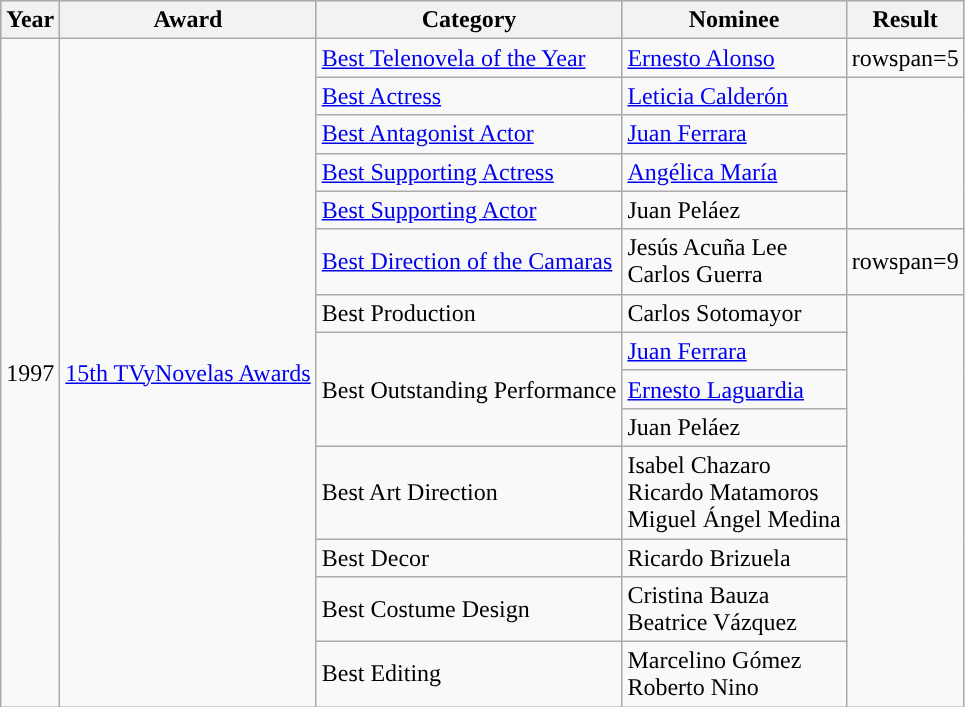<table class="wikitable">
<tr style="background:#b0c4de;">
<th>Year</th>
<th>Award</th>
<th>Category</th>
<th>Nominee</th>
<th>Result</th>
</tr>
<tr>
<td rowspan=14>1997</td>
<td rowspan=14><a href='#'>15th TVyNovelas Awards</a></td>
<td><a href='#'>Best Telenovela of the Year</a></td>
<td><a href='#'>Ernesto Alonso</a></td>
<td>rowspan=5 </td>
</tr>
<tr>
<td><a href='#'>Best Actress</a></td>
<td><a href='#'>Leticia Calderón</a></td>
</tr>
<tr>
<td><a href='#'>Best Antagonist Actor</a></td>
<td><a href='#'>Juan Ferrara</a></td>
</tr>
<tr>
<td><a href='#'>Best Supporting Actress</a></td>
<td><a href='#'>Angélica María</a></td>
</tr>
<tr>
<td><a href='#'>Best Supporting Actor</a></td>
<td>Juan Peláez</td>
</tr>
<tr>
<td><a href='#'>Best Direction of the Camaras</a></td>
<td>Jesús Acuña Lee<br>Carlos Guerra</td>
<td>rowspan=9 </td>
</tr>
<tr>
<td>Best Production</td>
<td>Carlos Sotomayor</td>
</tr>
<tr>
<td rowspan=3>Best Outstanding Performance</td>
<td><a href='#'>Juan Ferrara</a></td>
</tr>
<tr>
<td><a href='#'>Ernesto Laguardia</a></td>
</tr>
<tr>
<td>Juan Peláez</td>
</tr>
<tr>
<td>Best Art Direction</td>
<td>Isabel Chazaro<br>Ricardo Matamoros<br>Miguel Ángel Medina</td>
</tr>
<tr>
<td>Best Decor</td>
<td>Ricardo Brizuela</td>
</tr>
<tr>
<td>Best Costume Design</td>
<td>Cristina Bauza<br>Beatrice Vázquez</td>
</tr>
<tr>
<td>Best Editing</td>
<td>Marcelino Gómez<br>Roberto Nino</td>
</tr>
</table>
